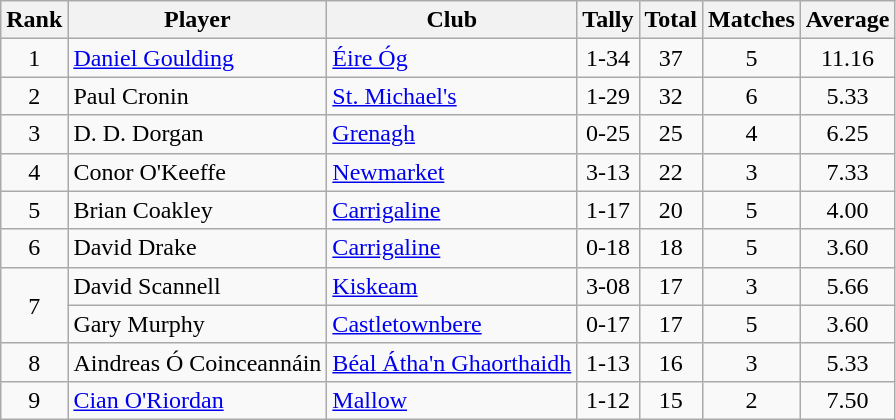<table class="wikitable">
<tr>
<th>Rank</th>
<th>Player</th>
<th>Club</th>
<th>Tally</th>
<th>Total</th>
<th>Matches</th>
<th>Average</th>
</tr>
<tr>
<td rowspan="1" style="text-align:center;">1</td>
<td><a href='#'>Daniel Goulding</a></td>
<td><a href='#'>Éire Óg</a></td>
<td align=center>1-34</td>
<td align=center>37</td>
<td align=center>5</td>
<td align=center>11.16</td>
</tr>
<tr>
<td rowspan="1" style="text-align:center;">2</td>
<td>Paul Cronin</td>
<td><a href='#'>St. Michael's</a></td>
<td align=center>1-29</td>
<td align=center>32</td>
<td align=center>6</td>
<td align=center>5.33</td>
</tr>
<tr>
<td rowspan="1" style="text-align:center;">3</td>
<td>D. D. Dorgan</td>
<td><a href='#'>Grenagh</a></td>
<td align=center>0-25</td>
<td align=center>25</td>
<td align=center>4</td>
<td align=center>6.25</td>
</tr>
<tr>
<td rowspan="1" style="text-align:center;">4</td>
<td>Conor O'Keeffe</td>
<td><a href='#'>Newmarket</a></td>
<td align=center>3-13</td>
<td align=center>22</td>
<td align=center>3</td>
<td align=center>7.33</td>
</tr>
<tr>
<td rowspan="1" style="text-align:center;">5</td>
<td>Brian Coakley</td>
<td><a href='#'>Carrigaline</a></td>
<td align=center>1-17</td>
<td align=center>20</td>
<td align=center>5</td>
<td align=center>4.00</td>
</tr>
<tr>
<td rowspan="1" style="text-align:center;">6</td>
<td>David Drake</td>
<td><a href='#'>Carrigaline</a></td>
<td align=center>0-18</td>
<td align=center>18</td>
<td align=center>5</td>
<td align=center>3.60</td>
</tr>
<tr>
<td rowspan="2" style="text-align:center;">7</td>
<td>David Scannell</td>
<td><a href='#'>Kiskeam</a></td>
<td align=center>3-08</td>
<td align=center>17</td>
<td align=center>3</td>
<td align=center>5.66</td>
</tr>
<tr>
<td>Gary Murphy</td>
<td><a href='#'>Castletownbere</a></td>
<td align=center>0-17</td>
<td align=center>17</td>
<td align=center>5</td>
<td align=center>3.60</td>
</tr>
<tr>
<td rowspan="1" style="text-align:center;">8</td>
<td>Aindreas Ó Coinceannáin</td>
<td><a href='#'>Béal Átha'n Ghaorthaidh</a></td>
<td align=center>1-13</td>
<td align=center>16</td>
<td align=center>3</td>
<td align=center>5.33</td>
</tr>
<tr>
<td rowspan="1" style="text-align:center;">9</td>
<td><a href='#'>Cian O'Riordan</a></td>
<td><a href='#'>Mallow</a></td>
<td align=center>1-12</td>
<td align=center>15</td>
<td align=center>2</td>
<td align=center>7.50</td>
</tr>
</table>
